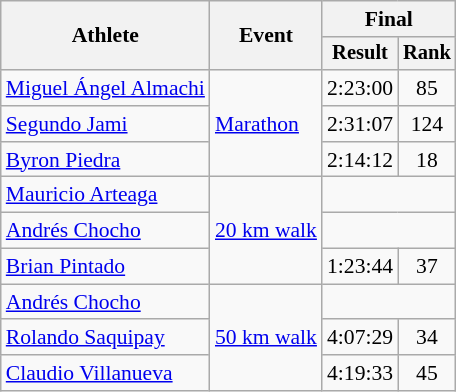<table class="wikitable" style="font-size:90%">
<tr>
<th rowspan="2">Athlete</th>
<th rowspan="2">Event</th>
<th colspan="2">Final</th>
</tr>
<tr style="font-size:95%">
<th>Result</th>
<th>Rank</th>
</tr>
<tr align=center>
<td align=left><a href='#'>Miguel Ángel Almachi</a></td>
<td align=left rowspan=3><a href='#'>Marathon</a></td>
<td>2:23:00</td>
<td>85</td>
</tr>
<tr align=center>
<td align=left><a href='#'>Segundo Jami</a></td>
<td>2:31:07</td>
<td>124</td>
</tr>
<tr align=center>
<td align=left><a href='#'>Byron Piedra</a></td>
<td>2:14:12</td>
<td>18</td>
</tr>
<tr align=center>
<td align=left><a href='#'>Mauricio Arteaga</a></td>
<td align=left rowspan=3><a href='#'>20 km walk</a></td>
<td colspan=2></td>
</tr>
<tr align=center>
<td align=left><a href='#'>Andrés Chocho</a></td>
<td colspan=2></td>
</tr>
<tr align=center>
<td align=left><a href='#'>Brian Pintado</a></td>
<td>1:23:44</td>
<td>37</td>
</tr>
<tr align=center>
<td align=left><a href='#'>Andrés Chocho</a></td>
<td align=left rowspan=3><a href='#'>50 km walk</a></td>
<td colspan=2></td>
</tr>
<tr align=center>
<td align=left><a href='#'>Rolando Saquipay</a></td>
<td>4:07:29</td>
<td>34</td>
</tr>
<tr align=center>
<td align=left><a href='#'>Claudio Villanueva</a></td>
<td>4:19:33</td>
<td>45</td>
</tr>
</table>
